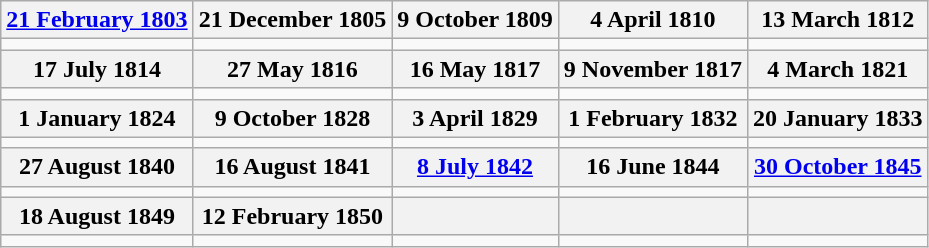<table class="wikitable">
<tr>
<th align="center"><a href='#'>21 February 1803</a></th>
<th align="center">21 December 1805</th>
<th align="center">9 October 1809</th>
<th align="center">4 April 1810</th>
<th align="center">13 March 1812</th>
</tr>
<tr>
<td></td>
<td></td>
<td></td>
<td></td>
<td></td>
</tr>
<tr>
<th align="center">17 July 1814</th>
<th align="center">27 May 1816</th>
<th align="center">16 May 1817</th>
<th align="center">9 November 1817</th>
<th align="center">4 March 1821</th>
</tr>
<tr>
<td></td>
<td></td>
<td></td>
<td></td>
<td></td>
</tr>
<tr>
<th align="center">1 January 1824</th>
<th align="center">9 October 1828</th>
<th align="center">3 April 1829</th>
<th align="center">1 February 1832</th>
<th align="center">20 January 1833</th>
</tr>
<tr>
<td></td>
<td></td>
<td></td>
<td></td>
<td></td>
</tr>
<tr>
<th align="center">27 August 1840</th>
<th align="center">16 August 1841</th>
<th align="center"><a href='#'>8 July 1842</a></th>
<th align="center">16 June 1844</th>
<th align="center"><a href='#'>30 October 1845</a></th>
</tr>
<tr>
<td></td>
<td></td>
<td></td>
<td></td>
<td></td>
</tr>
<tr>
<th align="center">18 August 1849</th>
<th align="center">12 February 1850</th>
<th align="center"></th>
<th align="center"></th>
<th align="center"></th>
</tr>
<tr>
<td></td>
<td></td>
<td></td>
<td></td>
<td></td>
</tr>
</table>
